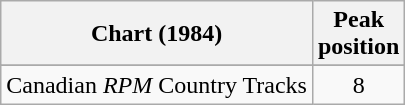<table class="wikitable sortable">
<tr>
<th>Chart (1984)</th>
<th>Peak<br>position</th>
</tr>
<tr>
</tr>
<tr>
<td>Canadian <em>RPM</em> Country Tracks</td>
<td align="center">8</td>
</tr>
</table>
